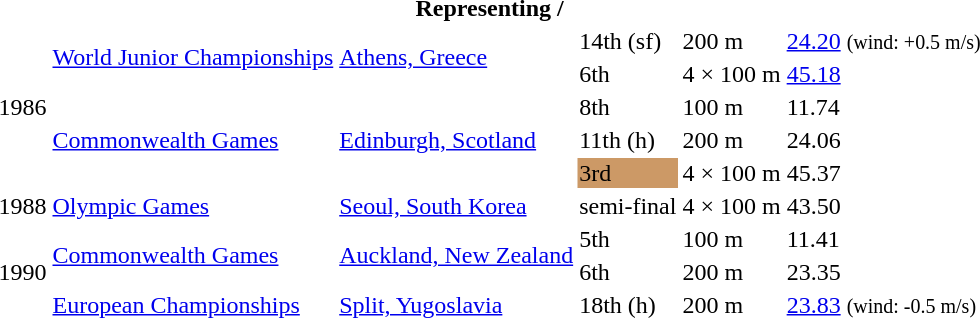<table>
<tr>
<th colspan="6">Representing  / </th>
</tr>
<tr>
<td rowspan=5>1986</td>
<td rowspan=2><a href='#'>World Junior Championships</a></td>
<td rowspan=2><a href='#'>Athens, Greece</a></td>
<td>14th (sf)</td>
<td>200 m</td>
<td><a href='#'>24.20</a> <small>(wind: +0.5 m/s)</small></td>
</tr>
<tr>
<td>6th</td>
<td>4 × 100 m</td>
<td><a href='#'>45.18</a></td>
</tr>
<tr>
<td rowspan=3><a href='#'>Commonwealth Games</a></td>
<td rowspan=3><a href='#'>Edinburgh, Scotland</a></td>
<td>8th</td>
<td>100 m</td>
<td>11.74</td>
</tr>
<tr>
<td>11th (h)</td>
<td>200 m</td>
<td>24.06</td>
</tr>
<tr>
<td bgcolor="cc9966">3rd</td>
<td>4 × 100 m</td>
<td>45.37</td>
</tr>
<tr>
<td>1988</td>
<td><a href='#'>Olympic Games</a></td>
<td><a href='#'>Seoul, South Korea</a></td>
<td>semi-final</td>
<td>4 × 100 m</td>
<td>43.50</td>
</tr>
<tr>
<td rowspan=3>1990</td>
<td rowspan=2><a href='#'>Commonwealth Games</a></td>
<td rowspan=2><a href='#'>Auckland, New Zealand</a></td>
<td>5th</td>
<td>100 m</td>
<td>11.41</td>
</tr>
<tr>
<td>6th</td>
<td>200 m</td>
<td>23.35</td>
</tr>
<tr>
<td><a href='#'>European Championships</a></td>
<td><a href='#'>Split, Yugoslavia</a></td>
<td>18th (h)</td>
<td>200 m</td>
<td><a href='#'>23.83</a> <small>(wind: -0.5 m/s)</small></td>
</tr>
<tr>
</tr>
</table>
